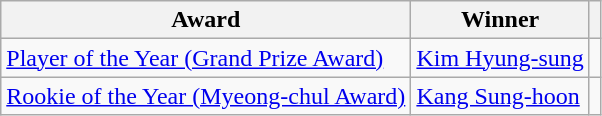<table class="wikitable">
<tr>
<th>Award</th>
<th>Winner</th>
<th></th>
</tr>
<tr>
<td><a href='#'>Player of the Year (Grand Prize Award)</a></td>
<td> <a href='#'>Kim Hyung-sung</a></td>
<td></td>
</tr>
<tr>
<td><a href='#'>Rookie of the Year (Myeong-chul Award)</a></td>
<td> <a href='#'>Kang Sung-hoon</a></td>
<td></td>
</tr>
</table>
